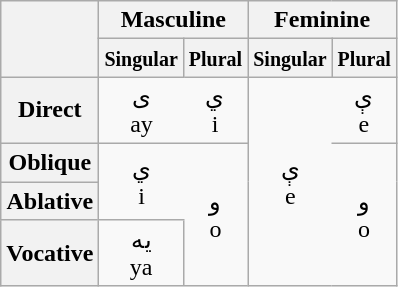<table class="wikitable" style="text-align: center">
<tr>
<th rowspan="2"></th>
<th colspan="2">Masculine</th>
<th colspan="2">Feminine</th>
</tr>
<tr>
<th style="border-right;"><small>Singular</small></th>
<th style="border-left;"><small>Plural</small></th>
<th style="border-right;"><small>Singular</small></th>
<th style="border-left;"><small>Plural</small></th>
</tr>
<tr>
<th>Direct</th>
<td style="border-right: none;">ی<br>ay</td>
<td style="border-left: none;">ي<br>i</td>
<td rowspan="4" style="border-right: none;">ې<br>e</td>
<td style="border-left: none;">ې<br>e</td>
</tr>
<tr>
<th>Oblique</th>
<td rowspan="2" style="border-right: none;">ي<br>i</td>
<td rowspan="3" style="border-left: none;">و<br>o</td>
<td rowspan="3" style="border-left: none;">و<br>o</td>
</tr>
<tr>
<th>Ablative</th>
</tr>
<tr>
<th>Vocative</th>
<td>یه<br>ya</td>
</tr>
</table>
